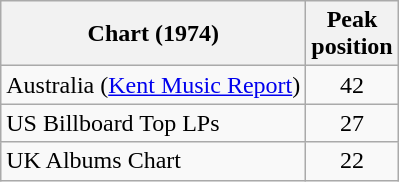<table class="wikitable">
<tr>
<th>Chart (1974)</th>
<th>Peak<br>position</th>
</tr>
<tr>
<td>Australia (<a href='#'>Kent Music Report</a>)</td>
<td style="text-align:center;">42</td>
</tr>
<tr>
<td>US Billboard Top LPs</td>
<td align="center">27</td>
</tr>
<tr>
<td>UK Albums Chart</td>
<td align="center">22</td>
</tr>
</table>
